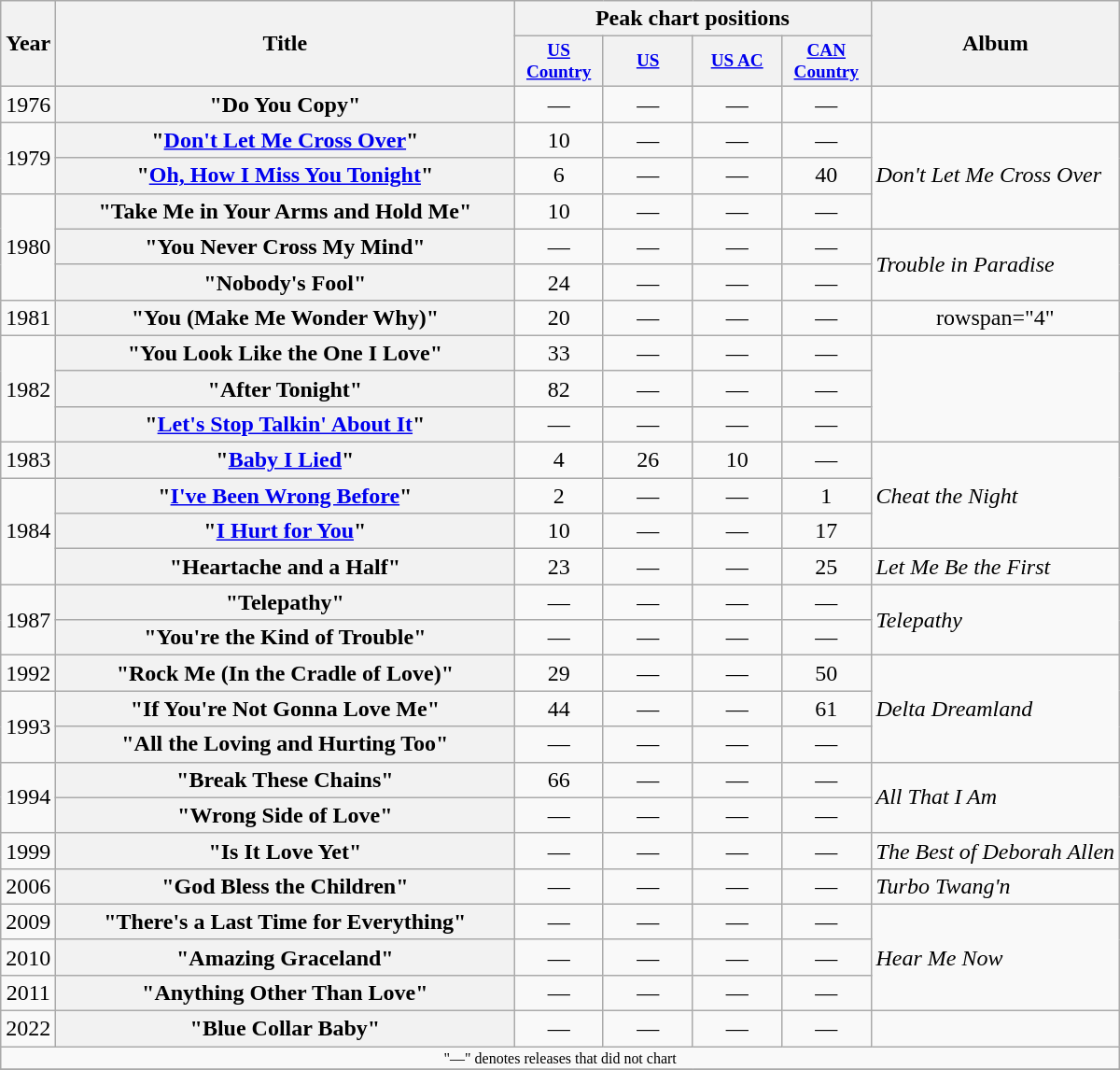<table class="wikitable plainrowheaders" style="text-align:center;" border="1">
<tr>
<th scope="col" rowspan="2">Year</th>
<th scope="col" rowspan="2" style="width:20em;">Title</th>
<th scope="col" colspan="4">Peak chart positions</th>
<th scope="col" rowspan="2">Album</th>
</tr>
<tr>
<th scope="col" style="width:4.5em;font-size:80%;"><a href='#'>US Country</a><br></th>
<th scope="col" style="width:4.5em;font-size:80%;"><a href='#'>US</a><br></th>
<th scope="col" style="width:4.5em;font-size:80%;"><a href='#'>US AC</a><br></th>
<th scope="col" style="width:4.5em;font-size:80%;"><a href='#'>CAN Country</a><br></th>
</tr>
<tr>
<td>1976</td>
<th scope="row">"Do You Copy"</th>
<td>—</td>
<td>—</td>
<td>—</td>
<td>—</td>
<td></td>
</tr>
<tr>
<td rowspan="2">1979</td>
<th scope="row">"<a href='#'>Don't Let Me Cross Over</a>"<br></th>
<td>10</td>
<td>—</td>
<td>—</td>
<td>—</td>
<td align="left" rowspan="3"><em>Don't Let Me Cross Over</em></td>
</tr>
<tr>
<th scope="row">"<a href='#'>Oh, How I Miss You Tonight</a>"<br></th>
<td>6</td>
<td>—</td>
<td>—</td>
<td>40</td>
</tr>
<tr>
<td rowspan="3">1980</td>
<th scope="row">"Take Me in Your Arms and Hold Me"<br></th>
<td>10</td>
<td>—</td>
<td>—</td>
<td>—</td>
</tr>
<tr>
<th scope="row">"You Never Cross My Mind"</th>
<td>—</td>
<td>—</td>
<td>—</td>
<td>—</td>
<td rowspan="2" align="left"><em>Trouble in Paradise</em></td>
</tr>
<tr>
<th scope="row">"Nobody's Fool"</th>
<td>24</td>
<td>—</td>
<td>—</td>
<td>—</td>
</tr>
<tr>
<td>1981</td>
<th scope="row">"You (Make Me Wonder Why)"</th>
<td>20</td>
<td>—</td>
<td>—</td>
<td>—</td>
<td>rowspan="4" </td>
</tr>
<tr>
<td rowspan="3">1982</td>
<th scope="row">"You Look Like the One I Love"</th>
<td>33</td>
<td>—</td>
<td>—</td>
<td>—</td>
</tr>
<tr>
<th scope="row">"After Tonight"</th>
<td>82</td>
<td>—</td>
<td>—</td>
<td>—</td>
</tr>
<tr>
<th scope="row">"<a href='#'>Let's Stop Talkin' About It</a>"</th>
<td>—</td>
<td>—</td>
<td>—</td>
<td>—</td>
</tr>
<tr>
<td>1983</td>
<th scope="row">"<a href='#'>Baby I Lied</a>"</th>
<td>4</td>
<td>26</td>
<td>10</td>
<td>—</td>
<td align="left" rowspan="3"><em>Cheat the Night</em></td>
</tr>
<tr>
<td rowspan="3">1984</td>
<th scope="row">"<a href='#'>I've Been Wrong Before</a>"</th>
<td>2</td>
<td>—</td>
<td>—</td>
<td>1</td>
</tr>
<tr>
<th scope="row">"<a href='#'>I Hurt for You</a>"</th>
<td>10</td>
<td>—</td>
<td>—</td>
<td>17</td>
</tr>
<tr>
<th scope="row">"Heartache and a Half"</th>
<td>23</td>
<td>—</td>
<td>—</td>
<td>25</td>
<td align="left"><em>Let Me Be the First</em></td>
</tr>
<tr>
<td rowspan="2">1987</td>
<th scope="row">"Telepathy"</th>
<td>—</td>
<td>—</td>
<td>—</td>
<td>—</td>
<td align="left" rowspan="2"><em>Telepathy</em></td>
</tr>
<tr>
<th scope="row">"You're the Kind of Trouble"</th>
<td>—</td>
<td>—</td>
<td>—</td>
<td>—</td>
</tr>
<tr>
<td>1992</td>
<th scope="row">"Rock Me (In the Cradle of Love)"</th>
<td>29</td>
<td>—</td>
<td>—</td>
<td>50</td>
<td align="left" rowspan="3"><em>Delta Dreamland</em></td>
</tr>
<tr>
<td rowspan="2">1993</td>
<th scope="row">"If You're Not Gonna Love Me"</th>
<td>44</td>
<td>—</td>
<td>—</td>
<td>61</td>
</tr>
<tr>
<th scope="row">"All the Loving and Hurting Too"</th>
<td>—</td>
<td>—</td>
<td>—</td>
<td>—</td>
</tr>
<tr>
<td rowspan="2">1994</td>
<th scope="row">"Break These Chains"</th>
<td>66</td>
<td>—</td>
<td>—</td>
<td>—</td>
<td align="left" rowspan="2"><em>All That I Am</em></td>
</tr>
<tr>
<th scope="row">"Wrong Side of Love"</th>
<td>—</td>
<td>—</td>
<td>—</td>
<td>—</td>
</tr>
<tr>
<td>1999</td>
<th scope="row">"Is It Love Yet"</th>
<td>—</td>
<td>—</td>
<td>—</td>
<td>—</td>
<td align="left"><em>The Best of Deborah Allen</em></td>
</tr>
<tr>
<td>2006</td>
<th scope="row">"God Bless the Children" </th>
<td>—</td>
<td>—</td>
<td>—</td>
<td>—</td>
<td align="left"><em>Turbo Twang'n</em></td>
</tr>
<tr>
<td>2009</td>
<th scope="row">"There's a Last Time for Everything"</th>
<td>—</td>
<td>—</td>
<td>—</td>
<td>—</td>
<td align="left" rowspan="3"><em>Hear Me Now</em></td>
</tr>
<tr>
<td>2010</td>
<th scope="row">"Amazing Graceland"</th>
<td>—</td>
<td>—</td>
<td>—</td>
<td>—</td>
</tr>
<tr>
<td>2011</td>
<th scope="row">"Anything Other Than Love"</th>
<td>—</td>
<td>—</td>
<td>—</td>
<td>—</td>
</tr>
<tr>
<td>2022</td>
<th scope="row">"Blue Collar Baby"</th>
<td>—</td>
<td>—</td>
<td>—</td>
<td>—</td>
</tr>
<tr>
<td align="center" colspan="7" style="font-size:8pt">"—" denotes releases that did not chart</td>
</tr>
<tr>
</tr>
</table>
